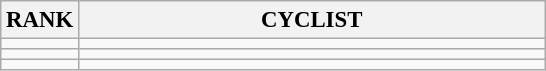<table class="wikitable" style="font-size:95%;">
<tr>
<th>RANK</th>
<th align="left" style="width: 20em">CYCLIST</th>
</tr>
<tr>
<td align="center"></td>
<td></td>
</tr>
<tr>
<td align="center"></td>
<td></td>
</tr>
<tr>
<td align="center"></td>
<td></td>
</tr>
</table>
